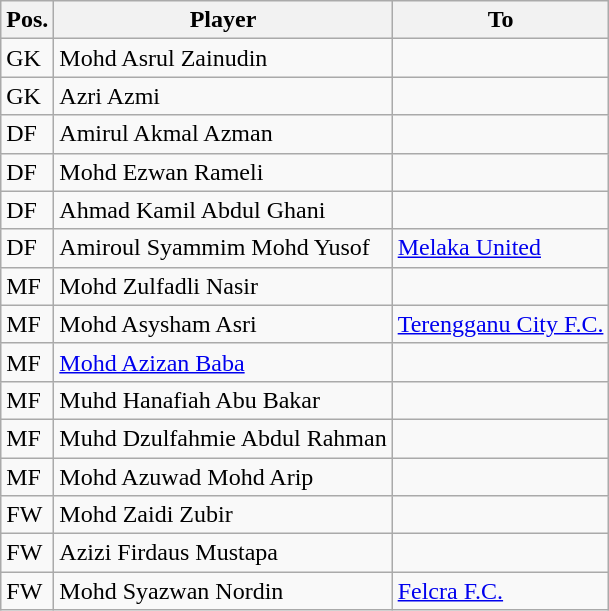<table class="wikitable sortable">
<tr>
<th>Pos.</th>
<th>Player</th>
<th>To</th>
</tr>
<tr>
<td>GK</td>
<td> Mohd Asrul Zainudin</td>
<td></td>
</tr>
<tr>
<td>GK</td>
<td> Azri Azmi</td>
<td></td>
</tr>
<tr>
<td>DF</td>
<td> Amirul Akmal Azman</td>
<td></td>
</tr>
<tr>
<td>DF</td>
<td> Mohd Ezwan Rameli</td>
<td></td>
</tr>
<tr>
<td>DF</td>
<td> Ahmad Kamil Abdul Ghani</td>
<td></td>
</tr>
<tr>
<td>DF</td>
<td> Amiroul Syammim Mohd Yusof</td>
<td> <a href='#'>Melaka United</a></td>
</tr>
<tr>
<td>MF</td>
<td> Mohd Zulfadli Nasir</td>
<td></td>
</tr>
<tr>
<td>MF</td>
<td> Mohd Asysham Asri</td>
<td> <a href='#'>Terengganu City F.C.</a></td>
</tr>
<tr>
<td>MF</td>
<td> <a href='#'>Mohd Azizan Baba</a></td>
<td></td>
</tr>
<tr>
<td>MF</td>
<td> Muhd Hanafiah Abu Bakar</td>
<td></td>
</tr>
<tr>
<td>MF</td>
<td> Muhd Dzulfahmie Abdul Rahman</td>
<td></td>
</tr>
<tr>
<td>MF</td>
<td> Mohd Azuwad Mohd Arip</td>
<td></td>
</tr>
<tr>
<td>FW</td>
<td> Mohd Zaidi Zubir</td>
<td></td>
</tr>
<tr>
<td>FW</td>
<td> Azizi Firdaus Mustapa</td>
<td></td>
</tr>
<tr>
<td>FW</td>
<td> Mohd Syazwan Nordin</td>
<td> <a href='#'>Felcra F.C.</a></td>
</tr>
</table>
